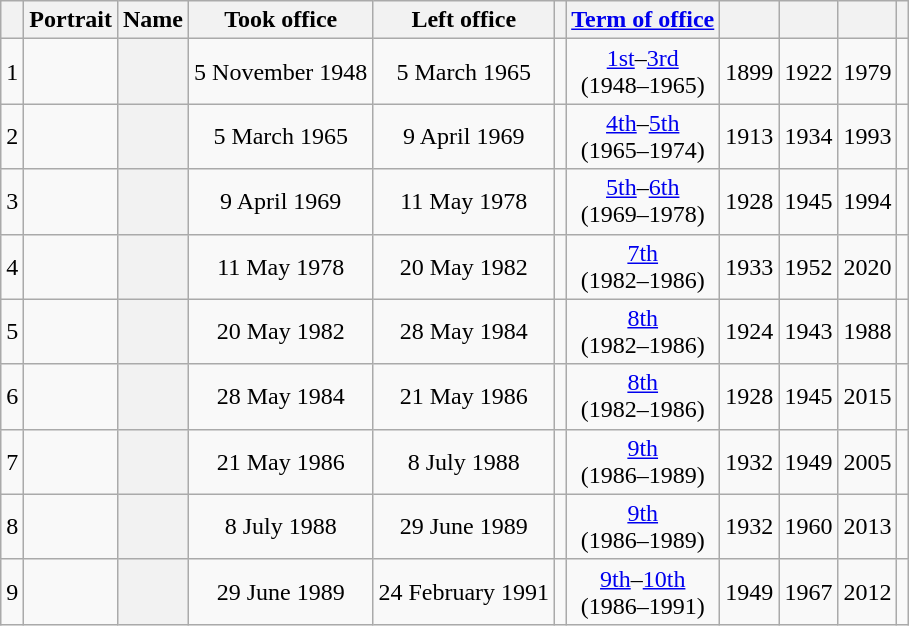<table class="wikitable sortable" style=text-align:center>
<tr>
<th scope=col></th>
<th scope=col class="unsortable">Portrait</th>
<th scope=col>Name</th>
<th scope=col>Took office</th>
<th scope=col>Left office</th>
<th scope=col></th>
<th scope=col><a href='#'>Term of office</a></th>
<th scope=col></th>
<th scope=col></th>
<th scope=col></th>
<th scope=col class="unsortable"></th>
</tr>
<tr>
<td>1</td>
<td></td>
<th align="center" scope="row" style="font-weight:normal;"></th>
<td>5 November 1948</td>
<td>5 March 1965</td>
<td></td>
<td><a href='#'>1st</a>–<a href='#'>3rd</a><br>(1948–1965)</td>
<td>1899</td>
<td>1922</td>
<td>1979</td>
<td></td>
</tr>
<tr>
<td>2</td>
<td></td>
<th align="center" scope="row" style="font-weight:normal;"></th>
<td>5 March 1965</td>
<td>9 April 1969</td>
<td></td>
<td><a href='#'>4th</a>–<a href='#'>5th</a><br>(1965–1974)</td>
<td>1913</td>
<td>1934</td>
<td>1993</td>
<td></td>
</tr>
<tr>
<td>3</td>
<td></td>
<th align="center" scope="row" style="font-weight:normal;"></th>
<td>9 April 1969</td>
<td>11 May 1978</td>
<td></td>
<td><a href='#'>5th</a>–<a href='#'>6th</a><br>(1969–1978)</td>
<td>1928</td>
<td>1945</td>
<td>1994</td>
<td></td>
</tr>
<tr>
<td>4</td>
<td></td>
<th align="center" scope="row" style="font-weight:normal;"></th>
<td>11 May 1978</td>
<td>20 May 1982</td>
<td></td>
<td><a href='#'>7th</a><br>(1982–1986)</td>
<td>1933</td>
<td>1952</td>
<td>2020</td>
<td></td>
</tr>
<tr>
<td>5</td>
<td></td>
<th align="center" scope="row" style="font-weight:normal;"></th>
<td>20 May 1982</td>
<td>28 May 1984</td>
<td></td>
<td><a href='#'>8th</a><br>(1982–1986)</td>
<td>1924</td>
<td>1943</td>
<td>1988</td>
<td></td>
</tr>
<tr>
<td>6</td>
<td></td>
<th align="center" scope="row" style="font-weight:normal;"></th>
<td>28 May 1984</td>
<td>21 May 1986</td>
<td></td>
<td><a href='#'>8th</a><br>(1982–1986)</td>
<td>1928</td>
<td>1945</td>
<td>2015</td>
<td></td>
</tr>
<tr>
<td>7</td>
<td></td>
<th align="center" scope="row" style="font-weight:normal;"></th>
<td>21 May 1986</td>
<td>8 July 1988</td>
<td></td>
<td><a href='#'>9th</a><br>(1986–1989)</td>
<td>1932</td>
<td>1949</td>
<td>2005</td>
<td></td>
</tr>
<tr>
<td>8</td>
<td></td>
<th align="center" scope="row" style="font-weight:normal;"></th>
<td>8 July 1988</td>
<td>29 June 1989</td>
<td></td>
<td><a href='#'>9th</a><br>(1986–1989)</td>
<td>1932</td>
<td>1960</td>
<td>2013</td>
<td></td>
</tr>
<tr>
<td>9</td>
<td></td>
<th align="center" scope="row" style="font-weight:normal;"></th>
<td>29 June 1989</td>
<td>24 February 1991</td>
<td></td>
<td><a href='#'>9th</a>–<a href='#'>10th</a><br>(1986–1991)</td>
<td>1949</td>
<td>1967</td>
<td>2012</td>
<td></td>
</tr>
</table>
